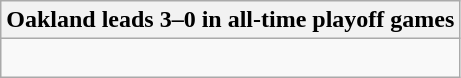<table class="wikitable collapsible collapsed">
<tr>
<th>Oakland leads 3–0 in all-time playoff games</th>
</tr>
<tr>
<td><br>

</td>
</tr>
</table>
